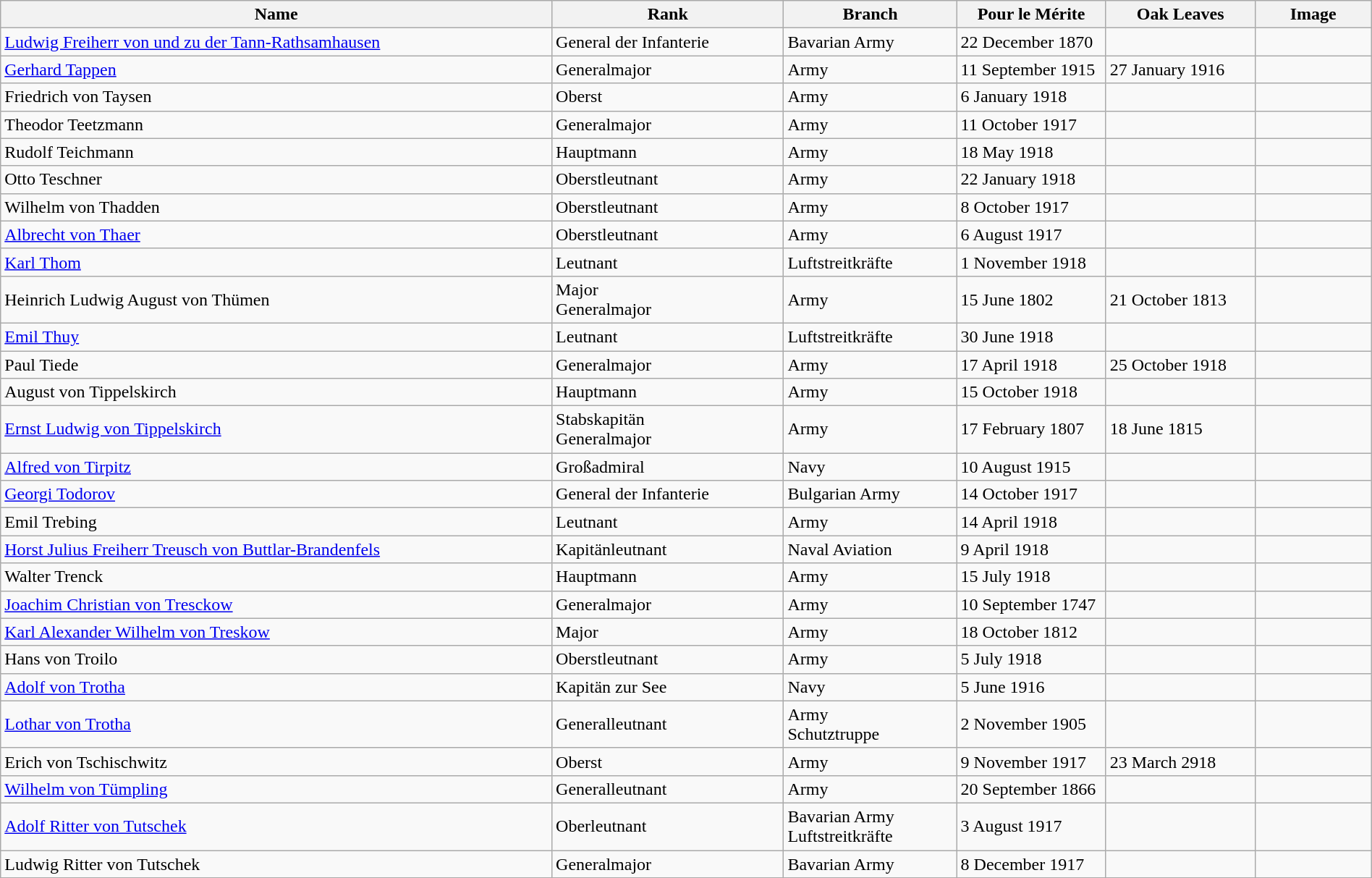<table class="wikitable" style="width:100%;">
<tr>
<th>Name</th>
<th>Rank</th>
<th>Branch</th>
<th width="130">Pour le Mérite</th>
<th width="130">Oak Leaves</th>
<th width="100">Image</th>
</tr>
<tr>
<td><a href='#'>Ludwig Freiherr von und zu der Tann-Rathsamhausen</a></td>
<td>General der Infanterie</td>
<td>Bavarian Army</td>
<td>22 December 1870</td>
<td></td>
<td></td>
</tr>
<tr>
<td><a href='#'>Gerhard Tappen</a></td>
<td>Generalmajor</td>
<td>Army</td>
<td>11 September 1915</td>
<td>27 January 1916</td>
<td></td>
</tr>
<tr>
<td>Friedrich von Taysen</td>
<td>Oberst</td>
<td>Army</td>
<td>6 January 1918</td>
<td></td>
<td></td>
</tr>
<tr>
<td>Theodor Teetzmann</td>
<td>Generalmajor</td>
<td>Army</td>
<td>11 October 1917</td>
<td></td>
<td></td>
</tr>
<tr>
<td>Rudolf Teichmann</td>
<td>Hauptmann</td>
<td>Army</td>
<td>18 May 1918</td>
<td></td>
<td></td>
</tr>
<tr>
<td>Otto Teschner</td>
<td>Oberstleutnant</td>
<td>Army</td>
<td>22 January 1918</td>
<td></td>
<td></td>
</tr>
<tr>
<td>Wilhelm von Thadden</td>
<td>Oberstleutnant</td>
<td>Army</td>
<td>8 October 1917</td>
<td></td>
<td></td>
</tr>
<tr>
<td><a href='#'>Albrecht von Thaer</a></td>
<td>Oberstleutnant</td>
<td>Army</td>
<td>6 August 1917</td>
<td></td>
<td></td>
</tr>
<tr>
<td><a href='#'>Karl Thom</a></td>
<td>Leutnant</td>
<td>Luftstreitkräfte</td>
<td>1 November 1918</td>
<td></td>
<td></td>
</tr>
<tr>
<td>Heinrich Ludwig August von Thümen</td>
<td>Major<br>Generalmajor</td>
<td>Army</td>
<td>15 June 1802</td>
<td>21 October 1813</td>
<td></td>
</tr>
<tr>
<td><a href='#'>Emil Thuy</a></td>
<td>Leutnant</td>
<td>Luftstreitkräfte</td>
<td>30 June 1918</td>
<td></td>
<td></td>
</tr>
<tr>
<td>Paul Tiede</td>
<td>Generalmajor</td>
<td>Army</td>
<td>17 April 1918</td>
<td>25 October 1918</td>
<td></td>
</tr>
<tr>
<td>August von Tippelskirch</td>
<td>Hauptmann</td>
<td>Army</td>
<td>15 October 1918</td>
<td></td>
<td></td>
</tr>
<tr>
<td><a href='#'>Ernst Ludwig von Tippelskirch</a></td>
<td>Stabskapitän<br>Generalmajor</td>
<td>Army</td>
<td>17 February 1807</td>
<td>18 June 1815</td>
<td></td>
</tr>
<tr>
<td><a href='#'>Alfred von Tirpitz</a></td>
<td>Großadmiral</td>
<td>Navy</td>
<td>10 August 1915</td>
<td></td>
<td></td>
</tr>
<tr>
<td><a href='#'>Georgi Todorov</a></td>
<td>General der Infanterie</td>
<td>Bulgarian Army</td>
<td>14 October 1917</td>
<td></td>
<td></td>
</tr>
<tr>
<td>Emil Trebing</td>
<td>Leutnant</td>
<td>Army</td>
<td>14 April 1918</td>
<td></td>
<td></td>
</tr>
<tr>
<td><a href='#'>Horst Julius Freiherr Treusch von Buttlar-Brandenfels</a></td>
<td>Kapitänleutnant</td>
<td>Naval Aviation</td>
<td>9 April 1918</td>
<td></td>
<td></td>
</tr>
<tr>
<td>Walter Trenck</td>
<td>Hauptmann</td>
<td>Army</td>
<td>15 July 1918</td>
<td></td>
<td></td>
</tr>
<tr>
<td><a href='#'>Joachim Christian von Tresckow</a></td>
<td>Generalmajor</td>
<td>Army</td>
<td>10 September 1747</td>
<td></td>
<td></td>
</tr>
<tr>
<td><a href='#'>Karl Alexander Wilhelm von Treskow</a></td>
<td>Major</td>
<td>Army</td>
<td>18 October 1812</td>
<td></td>
<td></td>
</tr>
<tr>
<td>Hans von Troilo</td>
<td>Oberstleutnant</td>
<td>Army</td>
<td>5 July 1918</td>
<td></td>
<td></td>
</tr>
<tr>
<td><a href='#'>Adolf von Trotha</a></td>
<td>Kapitän zur See</td>
<td>Navy</td>
<td>5 June 1916</td>
<td></td>
<td></td>
</tr>
<tr>
<td><a href='#'>Lothar von Trotha</a></td>
<td>Generalleutnant</td>
<td>Army<br>Schutztruppe</td>
<td>2 November 1905</td>
<td></td>
<td></td>
</tr>
<tr>
<td>Erich von Tschischwitz</td>
<td>Oberst</td>
<td>Army</td>
<td>9 November 1917</td>
<td>23 March 2918</td>
<td></td>
</tr>
<tr>
<td><a href='#'>Wilhelm von Tümpling</a></td>
<td>Generalleutnant</td>
<td>Army</td>
<td>20 September 1866</td>
<td></td>
<td></td>
</tr>
<tr>
<td><a href='#'>Adolf Ritter von Tutschek</a></td>
<td>Oberleutnant</td>
<td>Bavarian Army<br>Luftstreitkräfte</td>
<td>3 August 1917</td>
<td></td>
<td></td>
</tr>
<tr>
<td>Ludwig Ritter von Tutschek</td>
<td>Generalmajor</td>
<td>Bavarian Army</td>
<td>8 December 1917</td>
<td></td>
<td></td>
</tr>
<tr>
</tr>
</table>
